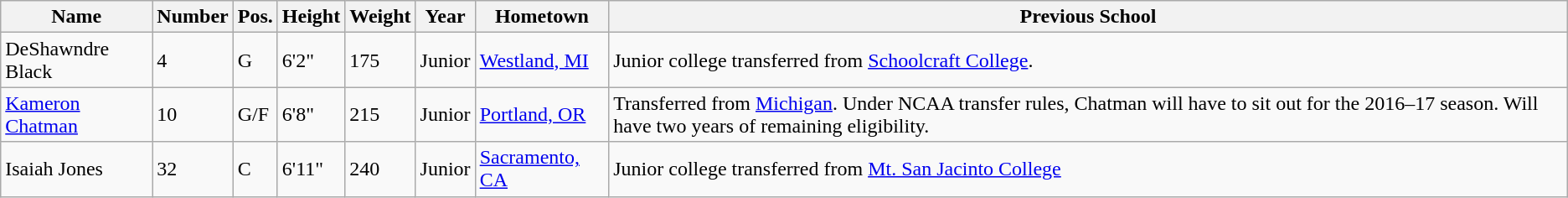<table class="wikitable sortable" border="1">
<tr>
<th>Name</th>
<th>Number</th>
<th>Pos.</th>
<th>Height</th>
<th>Weight</th>
<th>Year</th>
<th>Hometown</th>
<th class="unsortable">Previous School</th>
</tr>
<tr>
<td>DeShawndre Black</td>
<td>4</td>
<td>G</td>
<td>6'2"</td>
<td>175</td>
<td>Junior</td>
<td><a href='#'>Westland, MI</a></td>
<td>Junior college transferred from <a href='#'>Schoolcraft College</a>.</td>
</tr>
<tr>
<td><a href='#'>Kameron Chatman</a></td>
<td>10</td>
<td>G/F</td>
<td>6'8"</td>
<td>215</td>
<td>Junior</td>
<td><a href='#'>Portland, OR</a></td>
<td>Transferred from <a href='#'>Michigan</a>. Under NCAA transfer rules, Chatman will have to sit out for the 2016–17 season. Will have two years of remaining eligibility.</td>
</tr>
<tr>
<td>Isaiah Jones</td>
<td>32</td>
<td>C</td>
<td>6'11"</td>
<td>240</td>
<td>Junior</td>
<td><a href='#'>Sacramento, CA</a></td>
<td>Junior college transferred from <a href='#'>Mt. San Jacinto College</a></td>
</tr>
</table>
